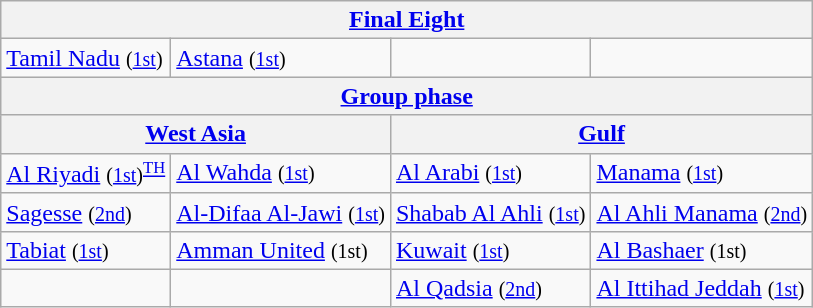<table class="wikitable" style="white-space: nowrap;">
<tr>
<th colspan="4"><a href='#'>Final Eight</a></th>
</tr>
<tr>
<td> <a href='#'>Tamil Nadu</a> <small>(<a href='#'>1st</a>)</small></td>
<td> <a href='#'>Astana</a> <small>(<a href='#'>1st</a>)</small></td>
<td></td>
<td></td>
</tr>
<tr>
<th colspan="4"><a href='#'>Group phase</a></th>
</tr>
<tr>
<th colspan="2" width="240"><a href='#'>West Asia</a></th>
<th colspan="2" width="240"><a href='#'>Gulf</a></th>
</tr>
<tr>
<td> <a href='#'>Al Riyadi</a> <small>(<a href='#'>1st</a>)<sup><a href='#'>TH</a></sup></small></td>
<td> <a href='#'>Al Wahda</a> <small>(<a href='#'>1st</a>)</small></td>
<td> <a href='#'>Al Arabi</a> <small>(<a href='#'>1st</a>)</small></td>
<td> <a href='#'>Manama</a> <small>(<a href='#'>1st</a>)</small></td>
</tr>
<tr>
<td> <a href='#'>Sagesse</a> <small>(<a href='#'>2nd</a>)</small></td>
<td> <a href='#'>Al-Difaa Al-Jawi</a> <small>(<a href='#'>1st</a>)</small></td>
<td> <a href='#'>Shabab Al Ahli</a> <small>(<a href='#'>1st</a>)</small></td>
<td> <a href='#'>Al Ahli Manama</a> <small>(<a href='#'>2nd</a>)</small></td>
</tr>
<tr>
<td> <a href='#'>Tabiat</a> <small>(<a href='#'>1st</a>)</small></td>
<td> <a href='#'>Amman United</a> <small>(1st)</small></td>
<td> <a href='#'>Kuwait</a> <small>(<a href='#'>1st</a>)</small></td>
<td> <a href='#'>Al Bashaer</a> <small>(1st)</small></td>
</tr>
<tr>
<td></td>
<td></td>
<td> <a href='#'>Al Qadsia</a> <small>(<a href='#'>2nd</a>)</small></td>
<td> <a href='#'>Al Ittihad Jeddah</a> <small>(<a href='#'>1st</a>)</small></td>
</tr>
</table>
